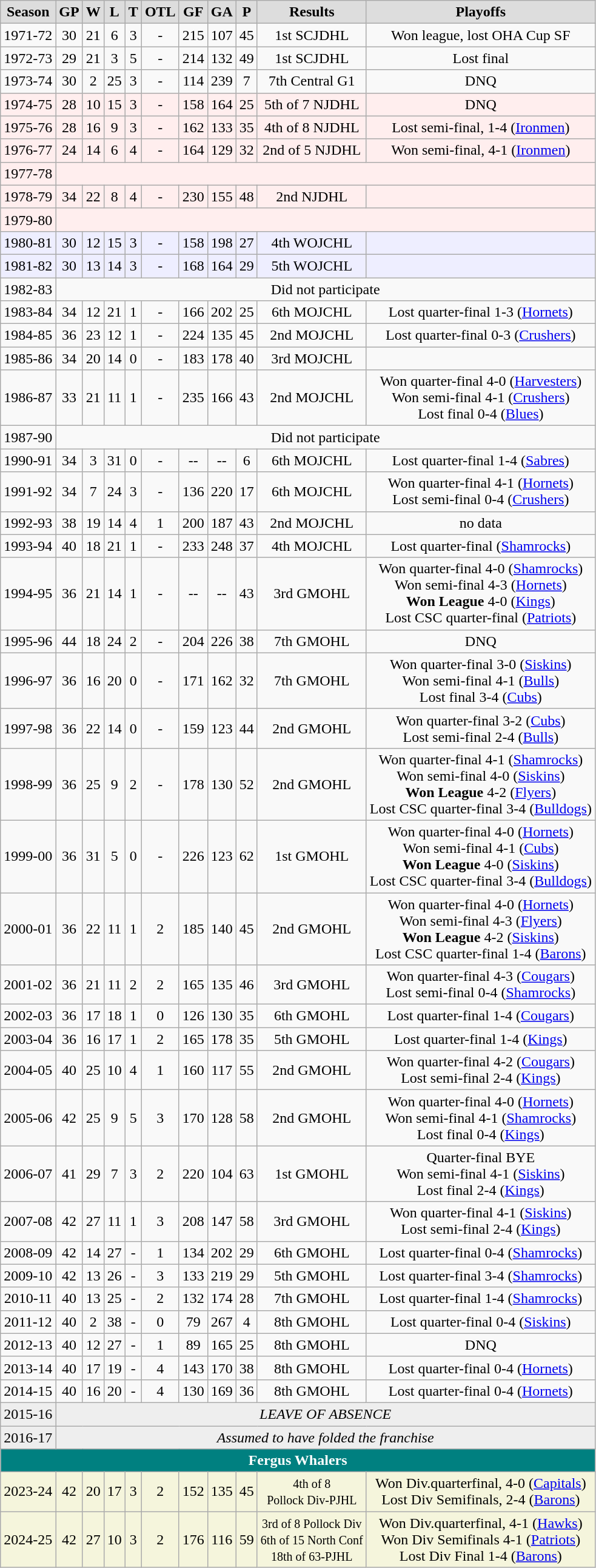<table class="wikitable">
<tr align="center"  bgcolor="#dddddd">
<td><strong>Season</strong></td>
<td><strong>GP</strong></td>
<td><strong>W</strong></td>
<td><strong>L</strong></td>
<td><strong>T</strong></td>
<td><strong>OTL</strong></td>
<td><strong>GF</strong></td>
<td><strong>GA</strong></td>
<td><strong>P</strong></td>
<td><strong>Results</strong></td>
<td><strong>Playoffs</strong></td>
</tr>
<tr align="center">
<td>1971-72</td>
<td>30</td>
<td>21</td>
<td>6</td>
<td>3</td>
<td>-</td>
<td>215</td>
<td>107</td>
<td>45</td>
<td>1st SCJDHL</td>
<td>Won league, lost OHA Cup SF</td>
</tr>
<tr align="center">
<td>1972-73</td>
<td>29</td>
<td>21</td>
<td>3</td>
<td>5</td>
<td>-</td>
<td>214</td>
<td>132</td>
<td>49</td>
<td>1st SCJDHL</td>
<td>Lost final</td>
</tr>
<tr align="center">
<td>1973-74</td>
<td>30</td>
<td>2</td>
<td>25</td>
<td>3</td>
<td>-</td>
<td>114</td>
<td>239</td>
<td>7</td>
<td>7th Central G1</td>
<td>DNQ</td>
</tr>
<tr align="center"  bgcolor="#ffeeee">
<td>1974-75</td>
<td>28</td>
<td>10</td>
<td>15</td>
<td>3</td>
<td>-</td>
<td>158</td>
<td>164</td>
<td>25</td>
<td>5th of 7 NJDHL</td>
<td>DNQ</td>
</tr>
<tr align="center"  bgcolor="#ffeeee">
<td>1975-76</td>
<td>28</td>
<td>16</td>
<td>9</td>
<td>3</td>
<td>-</td>
<td>162</td>
<td>133</td>
<td>35</td>
<td>4th of 8 NJDHL</td>
<td>Lost semi-final, 1-4 (<a href='#'>Ironmen</a>)</td>
</tr>
<tr align="center"  bgcolor="#ffeeee">
<td>1976-77</td>
<td>24</td>
<td>14</td>
<td>6</td>
<td>4</td>
<td>-</td>
<td>164</td>
<td>129</td>
<td>32</td>
<td>2nd of 5 NJDHL</td>
<td>Won semi-final, 4-1 (<a href='#'>Ironmen</a>)</td>
</tr>
<tr align="center"  bgcolor="#ffeeee">
<td>1977-78</td>
<td colspan="11"></td>
</tr>
<tr align="center"  bgcolor="#ffeeee">
<td>1978-79</td>
<td>34</td>
<td>22</td>
<td>8</td>
<td>4</td>
<td>-</td>
<td>230</td>
<td>155</td>
<td>48</td>
<td>2nd NJDHL</td>
<td></td>
</tr>
<tr align="center"  bgcolor="#ffeeee">
<td>1979-80</td>
<td colspan="11"></td>
</tr>
<tr align="center"  bgcolor="#eeeeff">
<td>1980-81</td>
<td>30</td>
<td>12</td>
<td>15</td>
<td>3</td>
<td>-</td>
<td>158</td>
<td>198</td>
<td>27</td>
<td>4th WOJCHL</td>
<td></td>
</tr>
<tr align="center"  bgcolor="#eeeeff">
<td>1981-82</td>
<td>30</td>
<td>13</td>
<td>14</td>
<td>3</td>
<td>-</td>
<td>168</td>
<td>164</td>
<td>29</td>
<td>5th WOJCHL</td>
<td></td>
</tr>
<tr align="center">
<td>1982-83</td>
<td colspan="11">Did not participate</td>
</tr>
<tr align="center">
<td>1983-84</td>
<td>34</td>
<td>12</td>
<td>21</td>
<td>1</td>
<td>-</td>
<td>166</td>
<td>202</td>
<td>25</td>
<td>6th MOJCHL</td>
<td>Lost quarter-final 1-3 (<a href='#'>Hornets</a>)</td>
</tr>
<tr align="center">
<td>1984-85</td>
<td>36</td>
<td>23</td>
<td>12</td>
<td>1</td>
<td>-</td>
<td>224</td>
<td>135</td>
<td>45</td>
<td>2nd MOJCHL</td>
<td>Lost quarter-final 0-3 (<a href='#'>Crushers</a>)</td>
</tr>
<tr align="center">
<td>1985-86</td>
<td>34</td>
<td>20</td>
<td>14</td>
<td>0</td>
<td>-</td>
<td>183</td>
<td>178</td>
<td>40</td>
<td>3rd MOJCHL</td>
<td></td>
</tr>
<tr align="center">
<td>1986-87</td>
<td>33</td>
<td>21</td>
<td>11</td>
<td>1</td>
<td>-</td>
<td>235</td>
<td>166</td>
<td>43</td>
<td>2nd MOJCHL</td>
<td>Won quarter-final 4-0 (<a href='#'>Harvesters</a>)<br>Won semi-final 4-1 (<a href='#'>Crushers</a>)<br>Lost final 0-4 (<a href='#'>Blues</a>)</td>
</tr>
<tr align="center">
<td>1987-90</td>
<td colspan="11">Did not participate</td>
</tr>
<tr align="center">
<td>1990-91</td>
<td>34</td>
<td>3</td>
<td>31</td>
<td>0</td>
<td>-</td>
<td>--</td>
<td>--</td>
<td>6</td>
<td>6th MOJCHL</td>
<td>Lost quarter-final 1-4 (<a href='#'>Sabres</a>)</td>
</tr>
<tr align="center">
<td>1991-92</td>
<td>34</td>
<td>7</td>
<td>24</td>
<td>3</td>
<td>-</td>
<td>136</td>
<td>220</td>
<td>17</td>
<td>6th MOJCHL</td>
<td>Won quarter-final 4-1 (<a href='#'>Hornets</a>)<br>Lost semi-final 0-4 (<a href='#'>Crushers</a>)</td>
</tr>
<tr align="center">
<td>1992-93</td>
<td>38</td>
<td>19</td>
<td>14</td>
<td>4</td>
<td>1</td>
<td>200</td>
<td>187</td>
<td>43</td>
<td>2nd MOJCHL</td>
<td>no data</td>
</tr>
<tr align="center">
<td>1993-94</td>
<td>40</td>
<td>18</td>
<td>21</td>
<td>1</td>
<td>-</td>
<td>233</td>
<td>248</td>
<td>37</td>
<td>4th MOJCHL</td>
<td>Lost quarter-final  (<a href='#'>Shamrocks</a>)</td>
</tr>
<tr align="center">
<td>1994-95</td>
<td>36</td>
<td>21</td>
<td>14</td>
<td>1</td>
<td>-</td>
<td>--</td>
<td>--</td>
<td>43</td>
<td>3rd GMOHL</td>
<td>Won quarter-final 4-0 (<a href='#'>Shamrocks</a>)<br>Won semi-final 4-3 (<a href='#'>Hornets</a>)<br><strong>Won League</strong> 4-0 (<a href='#'>Kings</a>)<br>Lost CSC quarter-final (<a href='#'>Patriots</a>)</td>
</tr>
<tr align="center">
<td>1995-96</td>
<td>44</td>
<td>18</td>
<td>24</td>
<td>2</td>
<td>-</td>
<td>204</td>
<td>226</td>
<td>38</td>
<td>7th GMOHL</td>
<td>DNQ</td>
</tr>
<tr align="center">
<td>1996-97</td>
<td>36</td>
<td>16</td>
<td>20</td>
<td>0</td>
<td>-</td>
<td>171</td>
<td>162</td>
<td>32</td>
<td>7th GMOHL</td>
<td>Won quarter-final 3-0 (<a href='#'>Siskins</a>)<br>Won semi-final 4-1 (<a href='#'>Bulls</a>)<br> Lost final 3-4 (<a href='#'>Cubs</a>)</td>
</tr>
<tr align="center">
<td>1997-98</td>
<td>36</td>
<td>22</td>
<td>14</td>
<td>0</td>
<td>-</td>
<td>159</td>
<td>123</td>
<td>44</td>
<td>2nd GMOHL</td>
<td>Won quarter-final 3-2 (<a href='#'>Cubs</a>)<br>Lost semi-final 2-4 (<a href='#'>Bulls</a>)</td>
</tr>
<tr align="center">
<td>1998-99</td>
<td>36</td>
<td>25</td>
<td>9</td>
<td>2</td>
<td>-</td>
<td>178</td>
<td>130</td>
<td>52</td>
<td>2nd GMOHL</td>
<td>Won quarter-final 4-1 (<a href='#'>Shamrocks</a>)<br>Won semi-final 4-0 (<a href='#'>Siskins</a>)<br><strong>Won League</strong> 4-2 (<a href='#'>Flyers</a>)<br>Lost CSC quarter-final 3-4 (<a href='#'>Bulldogs</a>)</td>
</tr>
<tr align="center">
<td>1999-00</td>
<td>36</td>
<td>31</td>
<td>5</td>
<td>0</td>
<td>-</td>
<td>226</td>
<td>123</td>
<td>62</td>
<td>1st GMOHL</td>
<td>Won quarter-final 4-0 (<a href='#'>Hornets</a>)<br>Won semi-final 4-1 (<a href='#'>Cubs</a>)<br><strong>Won League</strong> 4-0 (<a href='#'>Siskins</a>)<br>Lost CSC quarter-final 3-4 (<a href='#'>Bulldogs</a>)</td>
</tr>
<tr align="center">
<td>2000-01</td>
<td>36</td>
<td>22</td>
<td>11</td>
<td>1</td>
<td>2</td>
<td>185</td>
<td>140</td>
<td>45</td>
<td>2nd GMOHL</td>
<td>Won quarter-final 4-0 (<a href='#'>Hornets</a>)<br>Won semi-final 4-3 (<a href='#'>Flyers</a>)<br><strong>Won League</strong> 4-2 (<a href='#'>Siskins</a>)<br>Lost CSC quarter-final 1-4 (<a href='#'>Barons</a>)</td>
</tr>
<tr align="center">
<td>2001-02</td>
<td>36</td>
<td>21</td>
<td>11</td>
<td>2</td>
<td>2</td>
<td>165</td>
<td>135</td>
<td>46</td>
<td>3rd GMOHL</td>
<td>Won quarter-final 4-3 (<a href='#'>Cougars</a>)<br>Lost semi-final 0-4 (<a href='#'>Shamrocks</a>)</td>
</tr>
<tr align="center">
<td>2002-03</td>
<td>36</td>
<td>17</td>
<td>18</td>
<td>1</td>
<td>0</td>
<td>126</td>
<td>130</td>
<td>35</td>
<td>6th GMOHL</td>
<td>Lost quarter-final 1-4 (<a href='#'>Cougars</a>)</td>
</tr>
<tr align="center">
<td>2003-04</td>
<td>36</td>
<td>16</td>
<td>17</td>
<td>1</td>
<td>2</td>
<td>165</td>
<td>178</td>
<td>35</td>
<td>5th GMOHL</td>
<td>Lost quarter-final 1-4 (<a href='#'>Kings</a>)</td>
</tr>
<tr align="center">
<td>2004-05</td>
<td>40</td>
<td>25</td>
<td>10</td>
<td>4</td>
<td>1</td>
<td>160</td>
<td>117</td>
<td>55</td>
<td>2nd GMOHL</td>
<td>Won quarter-final 4-2 (<a href='#'>Cougars</a>)<br>Lost semi-final 2-4 (<a href='#'>Kings</a>)</td>
</tr>
<tr align="center">
<td>2005-06</td>
<td>42</td>
<td>25</td>
<td>9</td>
<td>5</td>
<td>3</td>
<td>170</td>
<td>128</td>
<td>58</td>
<td>2nd GMOHL</td>
<td>Won quarter-final 4-0 (<a href='#'>Hornets</a>)<br>Won semi-final 4-1 (<a href='#'>Shamrocks</a>)<br>Lost final 0-4 (<a href='#'>Kings</a>)</td>
</tr>
<tr align="center">
<td>2006-07</td>
<td>41</td>
<td>29</td>
<td>7</td>
<td>3</td>
<td>2</td>
<td>220</td>
<td>104</td>
<td>63</td>
<td>1st GMOHL</td>
<td>Quarter-final BYE<br>Won semi-final 4-1 (<a href='#'>Siskins</a>)<br>Lost final 2-4 (<a href='#'>Kings</a>)</td>
</tr>
<tr align="center">
<td>2007-08</td>
<td>42</td>
<td>27</td>
<td>11</td>
<td>1</td>
<td>3</td>
<td>208</td>
<td>147</td>
<td>58</td>
<td>3rd GMOHL</td>
<td>Won quarter-final 4-1 (<a href='#'>Siskins</a>)<br>Lost semi-final 2-4 (<a href='#'>Kings</a>)</td>
</tr>
<tr align="center">
<td>2008-09</td>
<td>42</td>
<td>14</td>
<td>27</td>
<td>-</td>
<td>1</td>
<td>134</td>
<td>202</td>
<td>29</td>
<td>6th GMOHL</td>
<td>Lost quarter-final 0-4 (<a href='#'>Shamrocks</a>)</td>
</tr>
<tr align="center">
<td>2009-10</td>
<td>42</td>
<td>13</td>
<td>26</td>
<td>-</td>
<td>3</td>
<td>133</td>
<td>219</td>
<td>29</td>
<td>5th GMOHL</td>
<td>Lost quarter-final 3-4 (<a href='#'>Shamrocks</a>)</td>
</tr>
<tr align="center">
<td>2010-11</td>
<td>40</td>
<td>13</td>
<td>25</td>
<td>-</td>
<td>2</td>
<td>132</td>
<td>174</td>
<td>28</td>
<td>7th GMOHL</td>
<td>Lost quarter-final 1-4 (<a href='#'>Shamrocks</a>)</td>
</tr>
<tr align="center">
<td>2011-12</td>
<td>40</td>
<td>2</td>
<td>38</td>
<td>-</td>
<td>0</td>
<td>79</td>
<td>267</td>
<td>4</td>
<td>8th GMOHL</td>
<td>Lost quarter-final 0-4 (<a href='#'>Siskins</a>)</td>
</tr>
<tr align="center">
<td>2012-13</td>
<td>40</td>
<td>12</td>
<td>27</td>
<td>-</td>
<td>1</td>
<td>89</td>
<td>165</td>
<td>25</td>
<td>8th GMOHL</td>
<td>DNQ</td>
</tr>
<tr align="center">
<td>2013-14</td>
<td>40</td>
<td>17</td>
<td>19</td>
<td>-</td>
<td>4</td>
<td>143</td>
<td>170</td>
<td>38</td>
<td>8th GMOHL</td>
<td>Lost quarter-final 0-4 (<a href='#'>Hornets</a>)</td>
</tr>
<tr align="center">
<td>2014-15</td>
<td>40</td>
<td>16</td>
<td>20</td>
<td>-</td>
<td>4</td>
<td>130</td>
<td>169</td>
<td>36</td>
<td>8th GMOHL</td>
<td>Lost quarter-final 0-4 (<a href='#'>Hornets</a>)</td>
</tr>
<tr align="center"  bgcolor="#eeeeee">
<td>2015-16</td>
<td colspan="11"><em>LEAVE OF ABSENCE</em></td>
</tr>
<tr align="center"  bgcolor="#eeeeee">
<td>2016-17</td>
<td colspan="11"><em>Assumed to have folded the franchise</em></td>
</tr>
<tr align="center"  bgcolor="teal"  style="color:#FFFFFF">
<td colspan="12"><strong>Fergus Whalers</strong></td>
</tr>
<tr align="center"  bgcolor=beige>
<td>2023-24</td>
<td>42</td>
<td>20</td>
<td>17</td>
<td>3</td>
<td>2</td>
<td>152</td>
<td>135</td>
<td>45</td>
<td><small>4th of 8<br>Pollock Div-PJHL </small></td>
<td>Won Div.quarterfinal, 4-0 (<a href='#'>Capitals</a>)<br>Lost Div Semifinals, 2-4 (<a href='#'>Barons</a>)</td>
</tr>
<tr align="center"  bgcolor=beige>
<td>2024-25</td>
<td>42</td>
<td>27</td>
<td>10</td>
<td>3</td>
<td>2</td>
<td>176</td>
<td>116</td>
<td>59</td>
<td><small>3rd of 8 Pollock Div<br>6th of 15 North Conf<br> 18th of 63-PJHL </small></td>
<td>Won Div.quarterfinal, 4-1 (<a href='#'>Hawks</a>)<br>Won Div Semifinals 4-1 (<a href='#'>Patriots</a>)<br>Lost Div Final 1-4 (<a href='#'>Barons</a>)</td>
</tr>
</table>
